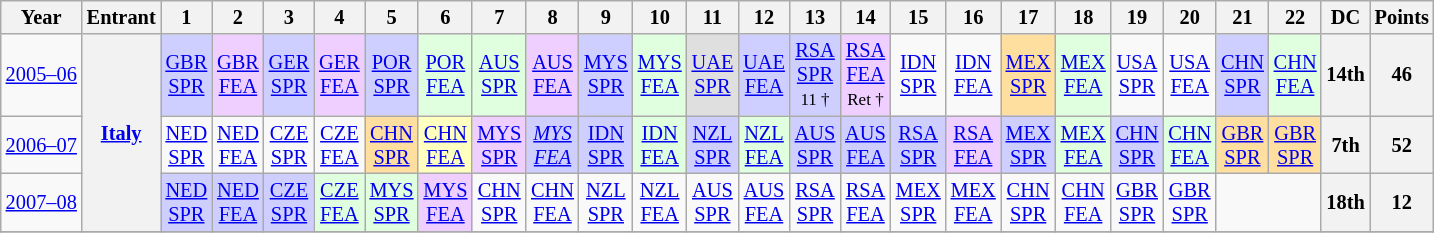<table class="wikitable" style="text-align:center; font-size:85%">
<tr>
<th>Year</th>
<th>Entrant</th>
<th>1</th>
<th>2</th>
<th>3</th>
<th>4</th>
<th>5</th>
<th>6</th>
<th>7</th>
<th>8</th>
<th>9</th>
<th>10</th>
<th>11</th>
<th>12</th>
<th>13</th>
<th>14</th>
<th>15</th>
<th>16</th>
<th>17</th>
<th>18</th>
<th>19</th>
<th>20</th>
<th>21</th>
<th>22</th>
<th>DC</th>
<th>Points</th>
</tr>
<tr>
<td nowrap><a href='#'>2005–06</a></td>
<th rowspan=3 nowrap><a href='#'>Italy</a></th>
<td style="background:#CFCFFF;"><a href='#'>GBR<br>SPR</a><br></td>
<td style="background:#EFCFFF;"><a href='#'>GBR<br>FEA</a><br></td>
<td style="background:#CFCFFF;"><a href='#'>GER<br>SPR</a><br></td>
<td style="background:#EFCFFF;"><a href='#'>GER<br>FEA</a><br></td>
<td style="background:#CFCFFF;"><a href='#'>POR<br>SPR</a><br></td>
<td style="background:#DFFFDF;"><a href='#'>POR<br>FEA</a><br></td>
<td style="background:#DFFFDF;"><a href='#'>AUS<br>SPR</a><br></td>
<td style="background:#EFCFFF;"><a href='#'>AUS<br>FEA</a><br></td>
<td style="background:#CFCFFF;"><a href='#'>MYS<br>SPR</a><br></td>
<td style="background:#DFFFDF;"><a href='#'>MYS<br>FEA</a><br></td>
<td style="background:#DFDFDF;"><a href='#'>UAE<br>SPR</a><br></td>
<td style="background:#CFCFFF;"><a href='#'>UAE<br>FEA</a><br></td>
<td style="background:#CFCFFF;"><a href='#'>RSA<br>SPR</a><br><small>11 †</small></td>
<td style="background:#EFCFFF;"><a href='#'>RSA<br>FEA</a><br><small>Ret †</small></td>
<td><a href='#'>IDN<br>SPR</a></td>
<td><a href='#'>IDN<br>FEA</a></td>
<td style="background:#FFDF9F;"><a href='#'>MEX<br>SPR</a><br></td>
<td style="background:#DFFFDF;"><a href='#'>MEX<br>FEA</a><br></td>
<td><a href='#'>USA<br>SPR</a></td>
<td><a href='#'>USA<br>FEA</a></td>
<td style="background:#CFCFFF;"><a href='#'>CHN<br>SPR</a><br></td>
<td style="background:#DFFFDF;"><a href='#'>CHN<br>FEA</a><br></td>
<th>14th</th>
<th>46</th>
</tr>
<tr>
<td nowrap><a href='#'>2006–07</a></td>
<td><a href='#'>NED<br>SPR</a></td>
<td><a href='#'>NED<br>FEA</a></td>
<td><a href='#'>CZE<br>SPR</a></td>
<td><a href='#'>CZE<br>FEA</a></td>
<td style="background:#FFDF9F;"><a href='#'>CHN<br>SPR</a><br></td>
<td style="background:#FFFFBF;"><a href='#'>CHN<br>FEA</a><br></td>
<td style="background:#EFCFFF;"><a href='#'>MYS<br>SPR</a><br></td>
<td style="background:#CFCFFF;"><em><a href='#'>MYS<br>FEA</a></em><br><em></em></td>
<td style="background:#CFCFFF;"><a href='#'>IDN<br>SPR</a><br></td>
<td style="background:#DFFFDF;"><a href='#'>IDN<br>FEA</a><br></td>
<td style="background:#CFCFFF;"><a href='#'>NZL<br>SPR</a><br></td>
<td style="background:#DFFFDF;"><a href='#'>NZL<br>FEA</a><br></td>
<td style="background:#CFCFFF;"><a href='#'>AUS<br>SPR</a><br></td>
<td style="background:#CFCFFF;"><a href='#'>AUS<br>FEA</a><br></td>
<td style="background:#CFCFFF;"><a href='#'>RSA<br>SPR</a><br></td>
<td style="background:#EFCFFF;"><a href='#'>RSA<br>FEA</a><br></td>
<td style="background:#CFCFFF;"><a href='#'>MEX<br>SPR</a><br></td>
<td style="background:#DFFFDF;"><a href='#'>MEX<br>FEA</a><br></td>
<td style="background:#CFCFFF;"><a href='#'>CHN<br>SPR</a><br></td>
<td style="background:#DFFFDF;"><a href='#'>CHN<br>FEA</a><br></td>
<td style="background:#FFDF9F;"><a href='#'>GBR<br>SPR</a><br></td>
<td style="background:#FFDF9F;"><a href='#'>GBR<br>SPR</a><br></td>
<th>7th</th>
<th>52</th>
</tr>
<tr>
<td nowrap><a href='#'>2007–08</a></td>
<td style="background:#CFCFFF;"><a href='#'>NED<br>SPR</a><br></td>
<td style="background:#CFCFFF;"><a href='#'>NED<br>FEA</a><br></td>
<td style="background:#CFCFFF;"><a href='#'>CZE<br>SPR</a><br></td>
<td style="background:#DFFFDF;"><a href='#'>CZE<br>FEA</a><br></td>
<td style="background:#DFFFDF;"><a href='#'>MYS<br>SPR</a><br></td>
<td style="background:#EFCFFF;"><a href='#'>MYS<br>FEA</a><br></td>
<td><a href='#'>CHN<br>SPR</a></td>
<td><a href='#'>CHN<br>FEA</a></td>
<td><a href='#'>NZL<br>SPR</a></td>
<td><a href='#'>NZL<br>FEA</a></td>
<td><a href='#'>AUS<br>SPR</a></td>
<td><a href='#'>AUS<br>FEA</a></td>
<td><a href='#'>RSA<br>SPR</a></td>
<td><a href='#'>RSA<br>FEA</a></td>
<td><a href='#'>MEX<br>SPR</a></td>
<td><a href='#'>MEX<br>FEA</a></td>
<td><a href='#'>CHN<br>SPR</a></td>
<td><a href='#'>CHN<br>FEA</a></td>
<td><a href='#'>GBR<br>SPR</a></td>
<td><a href='#'>GBR<br>SPR</a></td>
<td colspan=2></td>
<th>18th</th>
<th>12</th>
</tr>
<tr>
</tr>
</table>
